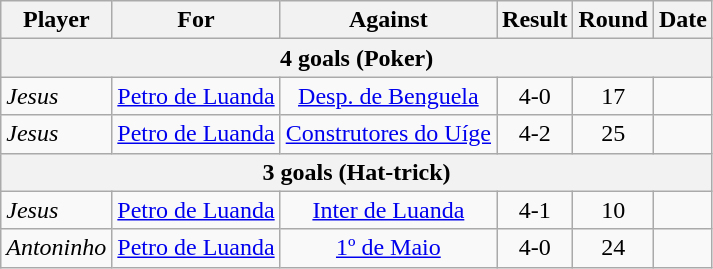<table class="wikitable" style="text-align:center">
<tr>
<th>Player</th>
<th>For</th>
<th>Against</th>
<th>Result</th>
<th>Round</th>
<th>Date</th>
</tr>
<tr>
<th colspan=6>4 goals (Poker)</th>
</tr>
<tr>
<td align="left"> <em>Jesus</em></td>
<td><a href='#'>Petro de Luanda</a></td>
<td><a href='#'>Desp. de Benguela</a></td>
<td>4-0</td>
<td>17</td>
<td></td>
</tr>
<tr>
<td align="left"> <em>Jesus</em></td>
<td><a href='#'>Petro de Luanda</a></td>
<td><a href='#'>Construtores do Uíge</a></td>
<td>4-2</td>
<td>25</td>
<td></td>
</tr>
<tr>
<th colspan=6>3 goals (Hat-trick)</th>
</tr>
<tr>
<td align="left"> <em>Jesus</em></td>
<td><a href='#'>Petro de Luanda</a></td>
<td><a href='#'>Inter de Luanda</a></td>
<td>4-1</td>
<td>10</td>
<td></td>
</tr>
<tr>
<td align="left"> <em>Antoninho</em></td>
<td><a href='#'>Petro de Luanda</a></td>
<td><a href='#'>1º de Maio</a></td>
<td>4-0</td>
<td>24</td>
<td></td>
</tr>
</table>
